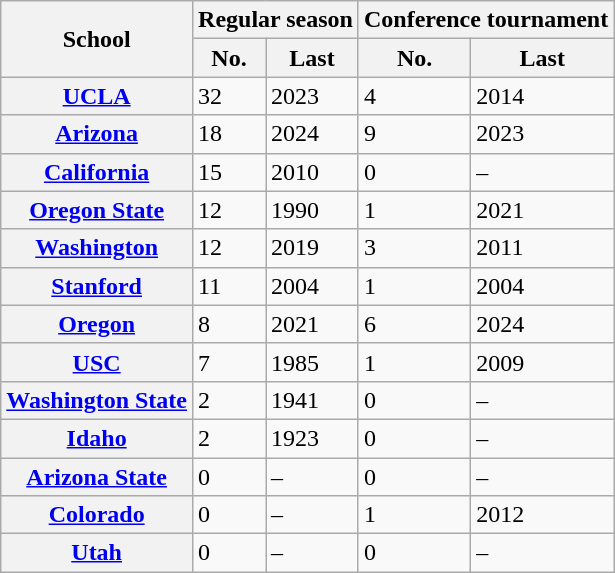<table class="wikitable sortable" style="align:center">
<tr>
<th rowspan=2>School</th>
<th colspan=2>Regular season</th>
<th colspan=2>Conference tournament</th>
</tr>
<tr>
<th>No.</th>
<th>Last</th>
<th>No.</th>
<th>Last</th>
</tr>
<tr>
<th><a href='#'>UCLA</a></th>
<td>32</td>
<td>2023</td>
<td>4</td>
<td>2014</td>
</tr>
<tr>
<th><a href='#'>Arizona</a></th>
<td>18</td>
<td>2024</td>
<td>9</td>
<td>2023</td>
</tr>
<tr>
<th><a href='#'>California</a></th>
<td>15</td>
<td>2010</td>
<td>0</td>
<td>–</td>
</tr>
<tr>
<th><a href='#'>Oregon State</a></th>
<td>12</td>
<td>1990</td>
<td>1</td>
<td>2021</td>
</tr>
<tr>
<th><a href='#'>Washington</a></th>
<td>12</td>
<td>2019</td>
<td>3</td>
<td>2011</td>
</tr>
<tr>
<th><a href='#'>Stanford</a></th>
<td>11</td>
<td>2004</td>
<td>1</td>
<td>2004</td>
</tr>
<tr>
<th><a href='#'>Oregon</a></th>
<td>8</td>
<td>2021</td>
<td>6</td>
<td>2024</td>
</tr>
<tr>
<th><a href='#'>USC</a></th>
<td>7</td>
<td>1985</td>
<td>1</td>
<td>2009</td>
</tr>
<tr>
<th><a href='#'>Washington State</a></th>
<td>2</td>
<td>1941</td>
<td>0</td>
<td>–</td>
</tr>
<tr>
<th><a href='#'>Idaho</a></th>
<td>2</td>
<td>1923</td>
<td>0</td>
<td>–</td>
</tr>
<tr>
<th><a href='#'>Arizona State</a></th>
<td>0</td>
<td>–</td>
<td>0</td>
<td>–</td>
</tr>
<tr>
<th><a href='#'>Colorado</a></th>
<td>0</td>
<td>–</td>
<td>1</td>
<td>2012</td>
</tr>
<tr>
<th><a href='#'>Utah</a></th>
<td>0</td>
<td>–</td>
<td>0</td>
<td>–</td>
</tr>
</table>
